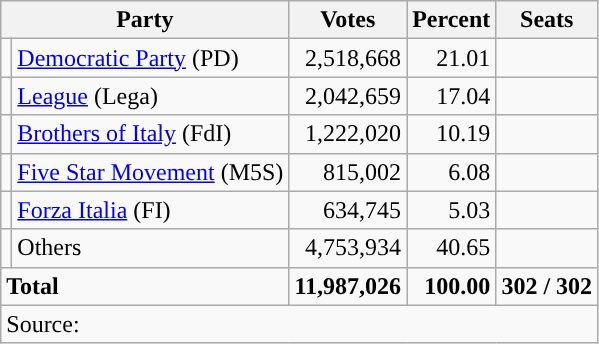<table class=wikitable style=text-align:right>
<tr>
<th colspan=2>Party</th>
<th>Votes</th>
<th>Percent</th>
<th>Seats</th>
</tr>
<tr>
<td style="background-color:"></td>
<td align=left><a href='#'>Democratic Party</a> (PD)</td>
<td>2,518,668</td>
<td>21.01</td>
<td></td>
</tr>
<tr>
<td style="background-color:"></td>
<td align="left"><a href='#'>League</a> (Lega)</td>
<td>2,042,659</td>
<td>17.04</td>
<td></td>
</tr>
<tr>
<td style="background-color:"></td>
<td align="left"><a href='#'>Brothers of Italy</a> (FdI)</td>
<td>1,222,020</td>
<td>10.19</td>
<td></td>
</tr>
<tr>
<td style="background-color:"></td>
<td align="left"><a href='#'>Five Star Movement</a> (M5S)</td>
<td>815,002</td>
<td>6.08</td>
<td></td>
</tr>
<tr>
<td style="background-color:"></td>
<td align=left><a href='#'>Forza Italia</a> (FI)</td>
<td>634,745</td>
<td>5.03</td>
<td></td>
</tr>
<tr>
<td style="background-color:"></td>
<td align="left">Others</td>
<td>4,753,934</td>
<td>40.65</td>
<td></td>
</tr>
<tr>
<td colspan="2" align="left"><strong>Total</strong></td>
<td><strong>11,987,026</strong></td>
<td><strong>100.00</strong></td>
<td><strong>302 / 302</strong></td>
</tr>
<tr>
<td align=left colspan=5>Source: </td>
</tr>
</table>
